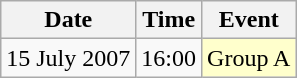<table class = "wikitable" style="text-align:center;">
<tr>
<th>Date</th>
<th>Time</th>
<th>Event</th>
</tr>
<tr>
<td>15 July 2007</td>
<td>16:00</td>
<td bgcolor=ffffcc>Group A</td>
</tr>
</table>
